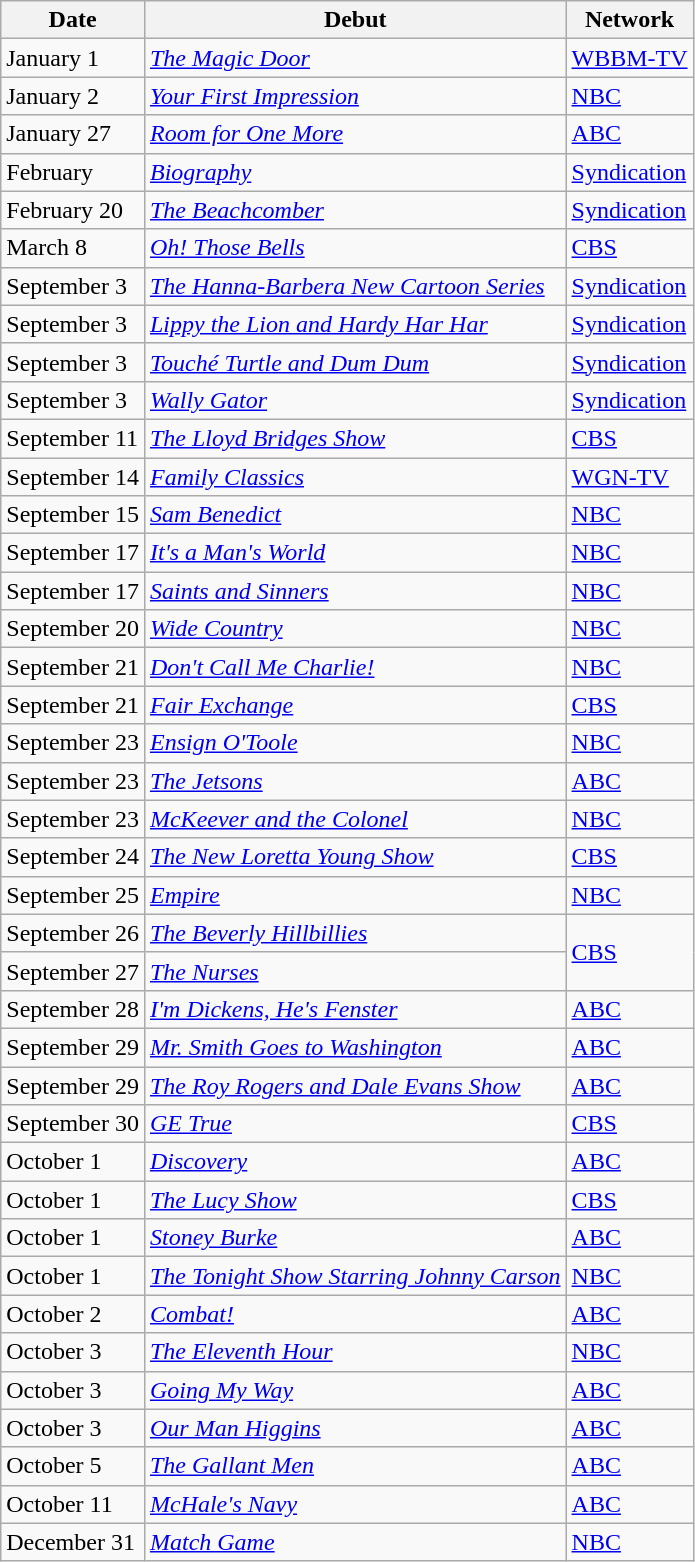<table class="wikitable sortable">
<tr>
<th>Date</th>
<th>Debut</th>
<th>Network</th>
</tr>
<tr>
<td>January 1</td>
<td><em><a href='#'>The Magic Door</a></em></td>
<td><a href='#'>WBBM-TV</a></td>
</tr>
<tr>
<td>January 2</td>
<td><em><a href='#'>Your First Impression</a></em></td>
<td><a href='#'>NBC</a></td>
</tr>
<tr>
<td>January 27</td>
<td><em><a href='#'>Room for One More</a></em></td>
<td><a href='#'>ABC</a></td>
</tr>
<tr>
<td>February</td>
<td><em><a href='#'>Biography</a></em></td>
<td><a href='#'>Syndication</a></td>
</tr>
<tr>
<td>February 20</td>
<td><em><a href='#'>The Beachcomber</a></em></td>
<td><a href='#'>Syndication</a></td>
</tr>
<tr>
<td>March 8</td>
<td><em><a href='#'>Oh! Those Bells</a></em></td>
<td><a href='#'>CBS</a></td>
</tr>
<tr>
<td>September 3</td>
<td><em><a href='#'>The Hanna-Barbera New Cartoon Series</a></em></td>
<td><a href='#'>Syndication</a></td>
</tr>
<tr>
<td>September 3</td>
<td><em><a href='#'>Lippy the Lion and Hardy Har Har</a></em></td>
<td><a href='#'>Syndication</a></td>
</tr>
<tr>
<td>September 3</td>
<td><em><a href='#'>Touché Turtle and Dum Dum</a></em></td>
<td><a href='#'>Syndication</a></td>
</tr>
<tr>
<td>September 3</td>
<td><em><a href='#'>Wally Gator</a></em></td>
<td><a href='#'>Syndication</a></td>
</tr>
<tr>
<td>September 11</td>
<td><em><a href='#'>The Lloyd Bridges Show</a></em></td>
<td><a href='#'>CBS</a></td>
</tr>
<tr>
<td>September 14</td>
<td><em><a href='#'>Family Classics</a></em></td>
<td><a href='#'>WGN-TV</a></td>
</tr>
<tr>
<td>September 15</td>
<td><em><a href='#'>Sam Benedict</a></em></td>
<td><a href='#'>NBC</a></td>
</tr>
<tr>
<td>September 17</td>
<td><em><a href='#'>It's a Man's World</a></em></td>
<td><a href='#'>NBC</a></td>
</tr>
<tr>
<td>September 17</td>
<td><em><a href='#'>Saints and Sinners</a></em></td>
<td><a href='#'>NBC</a></td>
</tr>
<tr>
<td>September 20</td>
<td><em><a href='#'>Wide Country</a></em></td>
<td><a href='#'>NBC</a></td>
</tr>
<tr>
<td>September 21</td>
<td><em><a href='#'>Don't Call Me Charlie!</a></em></td>
<td><a href='#'>NBC</a></td>
</tr>
<tr>
<td>September 21</td>
<td><em><a href='#'>Fair Exchange</a></em></td>
<td><a href='#'>CBS</a></td>
</tr>
<tr>
<td>September 23 </td>
<td><em><a href='#'>Ensign O'Toole</a></em></td>
<td><a href='#'>NBC</a></td>
</tr>
<tr>
<td>September 23</td>
<td><em><a href='#'>The Jetsons</a></em></td>
<td><a href='#'>ABC</a></td>
</tr>
<tr>
<td>September 23</td>
<td><em><a href='#'>McKeever and the Colonel</a></em></td>
<td><a href='#'>NBC</a></td>
</tr>
<tr>
<td>September 24</td>
<td><em><a href='#'>The New Loretta Young Show</a></em></td>
<td><a href='#'>CBS</a></td>
</tr>
<tr>
<td>September 25</td>
<td><em><a href='#'>Empire</a></em></td>
<td><a href='#'>NBC</a></td>
</tr>
<tr>
<td>September 26</td>
<td><em><a href='#'>The Beverly Hillbillies</a></em></td>
<td rowspan=2><a href='#'>CBS</a></td>
</tr>
<tr>
<td>September 27</td>
<td><em><a href='#'>The Nurses</a></em></td>
</tr>
<tr>
<td>September 28</td>
<td><em><a href='#'>I'm Dickens, He's Fenster</a></em></td>
<td><a href='#'>ABC</a></td>
</tr>
<tr>
<td>September 29</td>
<td><em><a href='#'>Mr. Smith Goes to Washington</a></em></td>
<td><a href='#'>ABC</a></td>
</tr>
<tr>
<td>September 29</td>
<td><em><a href='#'>The Roy Rogers and Dale Evans Show</a></em></td>
<td><a href='#'>ABC</a></td>
</tr>
<tr>
<td>September 30</td>
<td><em><a href='#'>GE True</a></em></td>
<td><a href='#'>CBS</a></td>
</tr>
<tr>
<td>October 1</td>
<td><em><a href='#'>Discovery</a></em></td>
<td><a href='#'>ABC</a></td>
</tr>
<tr>
<td>October 1</td>
<td><em><a href='#'>The Lucy Show</a></em></td>
<td><a href='#'>CBS</a></td>
</tr>
<tr>
<td>October 1</td>
<td><em><a href='#'>Stoney Burke</a></em></td>
<td><a href='#'>ABC</a></td>
</tr>
<tr>
<td>October 1</td>
<td><em><a href='#'>The Tonight Show Starring Johnny Carson</a></em></td>
<td><a href='#'>NBC</a></td>
</tr>
<tr>
<td>October 2</td>
<td><em><a href='#'>Combat!</a></em></td>
<td><a href='#'>ABC</a></td>
</tr>
<tr>
<td>October 3</td>
<td><em><a href='#'>The Eleventh Hour</a></em></td>
<td><a href='#'>NBC</a></td>
</tr>
<tr>
<td>October 3</td>
<td><em><a href='#'>Going My Way</a></em></td>
<td><a href='#'>ABC</a></td>
</tr>
<tr>
<td>October 3</td>
<td><em><a href='#'>Our Man Higgins</a></em></td>
<td><a href='#'>ABC</a></td>
</tr>
<tr>
<td>October 5</td>
<td><em><a href='#'>The Gallant Men</a></em></td>
<td><a href='#'>ABC</a></td>
</tr>
<tr>
<td>October 11</td>
<td><em><a href='#'>McHale's Navy</a></em></td>
<td><a href='#'>ABC</a></td>
</tr>
<tr>
<td>December 31</td>
<td><em><a href='#'>Match Game</a></em></td>
<td><a href='#'>NBC</a></td>
</tr>
</table>
